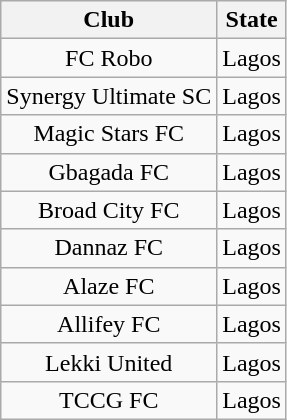<table class="wikitable" style="text-align: center">
<tr>
<th>Club</th>
<th>State</th>
</tr>
<tr>
<td>FC Robo</td>
<td>Lagos</td>
</tr>
<tr>
<td>Synergy Ultimate SC</td>
<td>Lagos</td>
</tr>
<tr>
<td>Magic Stars FC</td>
<td>Lagos</td>
</tr>
<tr>
<td>Gbagada FC</td>
<td>Lagos</td>
</tr>
<tr>
<td>Broad City FC</td>
<td>Lagos</td>
</tr>
<tr>
<td>Dannaz FC</td>
<td>Lagos</td>
</tr>
<tr>
<td>Alaze FC</td>
<td>Lagos</td>
</tr>
<tr>
<td>Allifey FC</td>
<td>Lagos</td>
</tr>
<tr>
<td>Lekki United</td>
<td>Lagos</td>
</tr>
<tr>
<td>TCCG FC</td>
<td>Lagos</td>
</tr>
</table>
